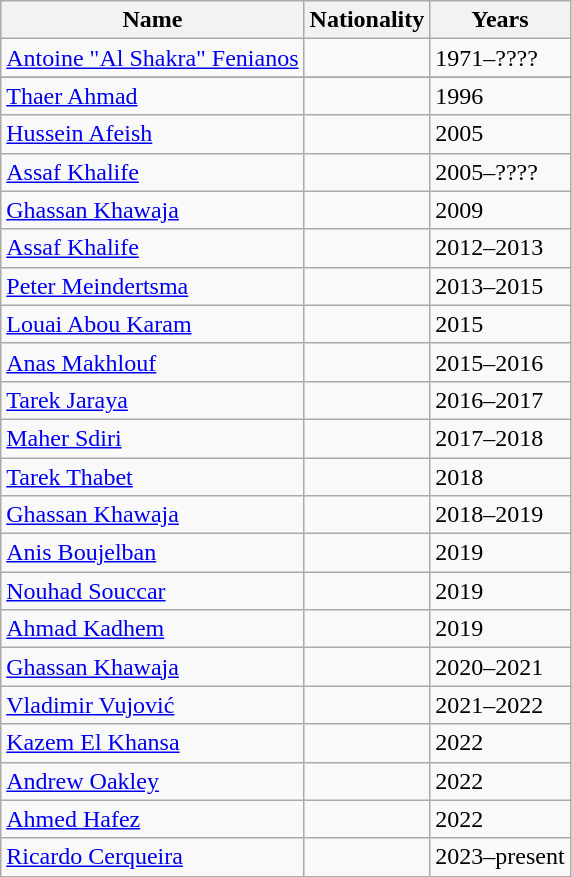<table class="wikitable" style="text-align: center">
<tr>
<th>Name</th>
<th>Nationality</th>
<th>Years</th>
</tr>
<tr>
<td align="left"><a href='#'>Antoine "Al Shakra" Fenianos</a></td>
<td></td>
<td align="left">1971–????</td>
</tr>
<tr>
</tr>
<tr>
<td align="left"><a href='#'>Thaer Ahmad</a></td>
<td></td>
<td align="left">1996</td>
</tr>
<tr>
<td align="left"><a href='#'>Hussein Afeish</a></td>
<td></td>
<td align="left">2005</td>
</tr>
<tr>
<td align="left"><a href='#'>Assaf Khalife</a></td>
<td></td>
<td align="left">2005–????</td>
</tr>
<tr>
<td align="left"><a href='#'>Ghassan Khawaja</a></td>
<td></td>
<td align="left">2009</td>
</tr>
<tr>
<td align="left"><a href='#'>Assaf Khalife</a></td>
<td></td>
<td align="left">2012–2013</td>
</tr>
<tr>
<td align="left"><a href='#'>Peter Meindertsma</a></td>
<td></td>
<td align="left">2013–2015</td>
</tr>
<tr>
<td align="left"><a href='#'>Louai Abou Karam</a></td>
<td></td>
<td align="left">2015</td>
</tr>
<tr>
<td align="left"><a href='#'>Anas Makhlouf</a></td>
<td></td>
<td align="left">2015–2016</td>
</tr>
<tr>
<td align="left"><a href='#'>Tarek Jaraya</a></td>
<td></td>
<td align="left">2016–2017</td>
</tr>
<tr>
<td align="left"><a href='#'>Maher Sdiri</a></td>
<td></td>
<td align="left">2017–2018</td>
</tr>
<tr>
<td align="left"><a href='#'>Tarek Thabet</a></td>
<td></td>
<td align="left">2018</td>
</tr>
<tr>
<td align="left"><a href='#'>Ghassan Khawaja</a></td>
<td></td>
<td align="left">2018–2019</td>
</tr>
<tr>
<td align="left"><a href='#'>Anis Boujelban</a></td>
<td></td>
<td align="left">2019</td>
</tr>
<tr>
<td align="left"><a href='#'>Nouhad Souccar</a></td>
<td></td>
<td align="left">2019</td>
</tr>
<tr>
<td align="left"><a href='#'>Ahmad Kadhem</a></td>
<td></td>
<td align="left">2019</td>
</tr>
<tr>
<td align="left"><a href='#'>Ghassan Khawaja</a></td>
<td></td>
<td align="left">2020–2021</td>
</tr>
<tr>
<td align="left"><a href='#'>Vladimir Vujović</a></td>
<td></td>
<td align="left">2021–2022</td>
</tr>
<tr>
<td align="left"><a href='#'>Kazem El Khansa</a></td>
<td></td>
<td align="left">2022</td>
</tr>
<tr>
<td align="left"><a href='#'>Andrew Oakley</a></td>
<td></td>
<td align="left">2022</td>
</tr>
<tr>
<td align="left"><a href='#'>Ahmed Hafez</a></td>
<td></td>
<td align="left">2022</td>
</tr>
<tr>
<td align="left"><a href='#'>Ricardo Cerqueira</a></td>
<td></td>
<td align="left">2023–present</td>
</tr>
</table>
